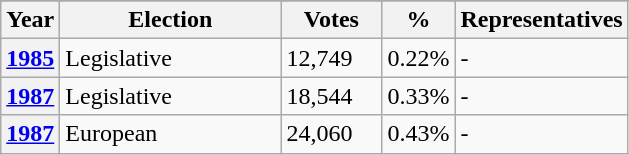<table class="wikitable">
<tr style="background-color:#C9C9C9">
</tr>
<tr>
<th style="width: 20px">Year</th>
<th style="width:140px">Election</th>
<th style="width: 60px">Votes</th>
<th style="width: 20px">%</th>
<th style="width: 20px">Representatives</th>
</tr>
<tr>
<th><a href='#'>1985</a></th>
<td>Legislative</td>
<td>12,749</td>
<td>0.22%</td>
<td>-</td>
</tr>
<tr>
<th><a href='#'>1987</a></th>
<td>Legislative</td>
<td>18,544</td>
<td>0.33%</td>
<td>-</td>
</tr>
<tr>
<th><a href='#'>1987</a></th>
<td>European</td>
<td>24,060</td>
<td>0.43%</td>
<td>-</td>
</tr>
</table>
